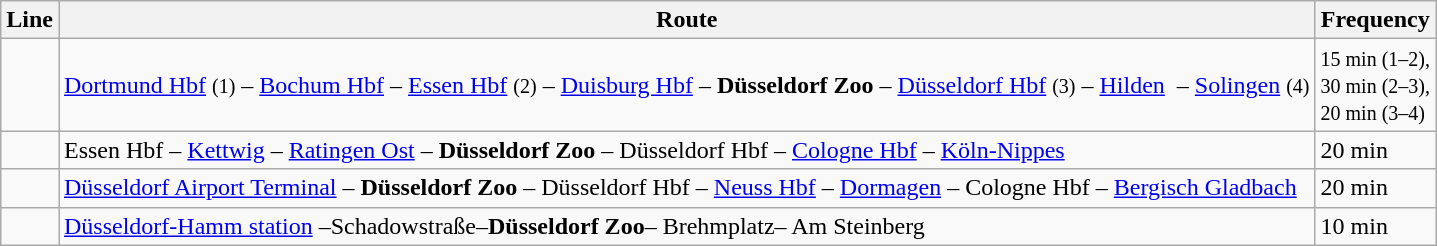<table class="wikitable">
<tr>
<th>Line</th>
<th>Route</th>
<th>Frequency</th>
</tr>
<tr>
<td></td>
<td><a href='#'>Dortmund Hbf</a> <small>(1)</small> – <a href='#'>Bochum Hbf</a> – <a href='#'>Essen Hbf</a> <small>(2)</small> – <a href='#'>Duisburg Hbf</a> – <strong>Düsseldorf Zoo</strong> – <a href='#'>Düsseldorf Hbf</a> <small>(3)</small> – <a href='#'>Hilden</a>  – <a href='#'>Solingen</a> <small>(4)</small></td>
<td><small>15 min (1–2),<br>30 min (2–3),<br>20 min (3–4)</small></td>
</tr>
<tr>
<td></td>
<td>Essen Hbf – <a href='#'>Kettwig</a> – <a href='#'>Ratingen Ost</a> – <strong>Düsseldorf Zoo</strong> – Düsseldorf Hbf – <a href='#'>Cologne Hbf</a> – <a href='#'>Köln-Nippes</a></td>
<td>20 min</td>
</tr>
<tr>
<td></td>
<td><a href='#'>Düsseldorf Airport Terminal</a> – <strong>Düsseldorf Zoo</strong> – Düsseldorf Hbf – <a href='#'>Neuss Hbf</a> – <a href='#'>Dormagen</a> – Cologne Hbf – <a href='#'>Bergisch Gladbach</a></td>
<td>20 min</td>
</tr>
<tr>
<td></td>
<td><a href='#'>Düsseldorf-Hamm station</a> –Schadowstraße–<strong>Düsseldorf Zoo</strong>– Brehmplatz– Am Steinberg</td>
<td>10 min</td>
</tr>
</table>
